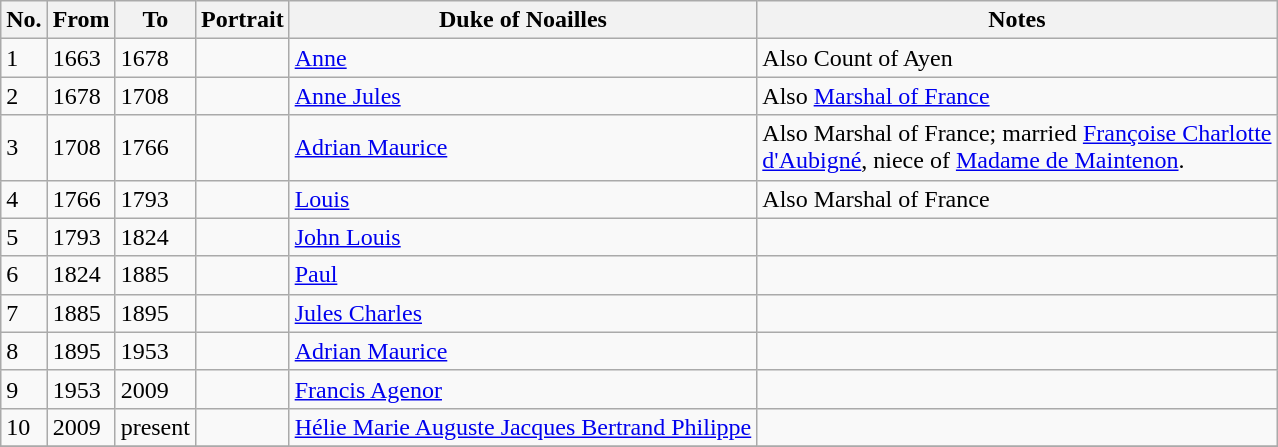<table class="wikitable">
<tr>
<th>No.</th>
<th>From</th>
<th>To</th>
<th>Portrait</th>
<th>Duke of Noailles</th>
<th>Notes</th>
</tr>
<tr>
<td>1</td>
<td>1663</td>
<td>1678</td>
<td></td>
<td><a href='#'>Anne</a></td>
<td>Also Count of Ayen</td>
</tr>
<tr>
<td>2</td>
<td>1678</td>
<td>1708</td>
<td></td>
<td><a href='#'>Anne Jules</a></td>
<td>Also <a href='#'>Marshal of France</a></td>
</tr>
<tr>
<td>3</td>
<td>1708</td>
<td>1766</td>
<td></td>
<td><a href='#'>Adrian Maurice</a></td>
<td>Also Marshal of France; married <a href='#'>Françoise Charlotte<br>d'Aubigné</a>, niece of <a href='#'>Madame de Maintenon</a>.</td>
</tr>
<tr>
<td>4</td>
<td>1766</td>
<td>1793</td>
<td></td>
<td><a href='#'>Louis</a></td>
<td>Also Marshal of France</td>
</tr>
<tr>
<td>5</td>
<td>1793</td>
<td>1824</td>
<td></td>
<td><a href='#'>John Louis</a></td>
<td></td>
</tr>
<tr>
<td>6</td>
<td>1824</td>
<td>1885</td>
<td></td>
<td><a href='#'>Paul</a></td>
<td></td>
</tr>
<tr>
<td>7</td>
<td>1885</td>
<td>1895</td>
<td></td>
<td><a href='#'>Jules Charles</a></td>
<td></td>
</tr>
<tr>
<td>8</td>
<td>1895</td>
<td>1953</td>
<td></td>
<td><a href='#'>Adrian Maurice</a></td>
<td></td>
</tr>
<tr>
<td>9</td>
<td>1953</td>
<td>2009</td>
<td></td>
<td><a href='#'>Francis Agenor</a></td>
<td></td>
</tr>
<tr>
<td>10</td>
<td>2009</td>
<td>present</td>
<td></td>
<td><a href='#'>Hélie Marie Auguste Jacques Bertrand Philippe</a></td>
<td></td>
</tr>
<tr>
</tr>
</table>
